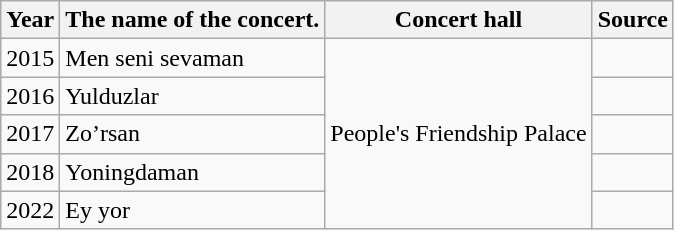<table class="wikitable">
<tr>
<th>Year</th>
<th>The name of the concert.</th>
<th>Concert hall</th>
<th>Source</th>
</tr>
<tr>
<td>2015</td>
<td>Men seni sevaman</td>
<td rowspan="5">People's Friendship Palace</td>
<td></td>
</tr>
<tr>
<td>2016</td>
<td>Yulduzlar</td>
<td></td>
</tr>
<tr>
<td>2017</td>
<td>Zo’rsan</td>
<td></td>
</tr>
<tr>
<td>2018</td>
<td>Yoningdaman</td>
<td></td>
</tr>
<tr>
<td>2022</td>
<td>Ey yor</td>
<td></td>
</tr>
</table>
